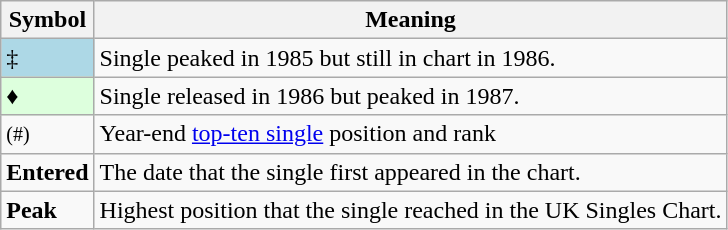<table Class="wikitable">
<tr>
<th>Symbol</th>
<th>Meaning</th>
</tr>
<tr>
<td bgcolor=lightblue>‡</td>
<td>Single peaked in 1985 but still in chart in 1986.</td>
</tr>
<tr>
<td bgcolor=#DDFFDD>♦</td>
<td>Single released in 1986 but peaked in 1987.</td>
</tr>
<tr>
<td><small>(#)</small></td>
<td>Year-end <a href='#'>top-ten single</a> position and rank</td>
</tr>
<tr>
<td><strong>Entered</strong></td>
<td>The date that the single first appeared in the chart.</td>
</tr>
<tr>
<td><strong>Peak</strong></td>
<td>Highest position that the single reached in the UK Singles Chart.</td>
</tr>
</table>
